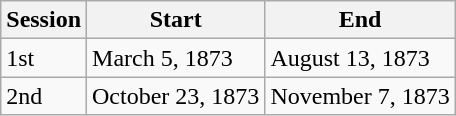<table class="wikitable">
<tr>
<th>Session</th>
<th>Start</th>
<th>End</th>
</tr>
<tr>
<td>1st</td>
<td>March 5, 1873</td>
<td>August 13, 1873</td>
</tr>
<tr>
<td>2nd</td>
<td>October 23, 1873</td>
<td>November 7, 1873</td>
</tr>
</table>
